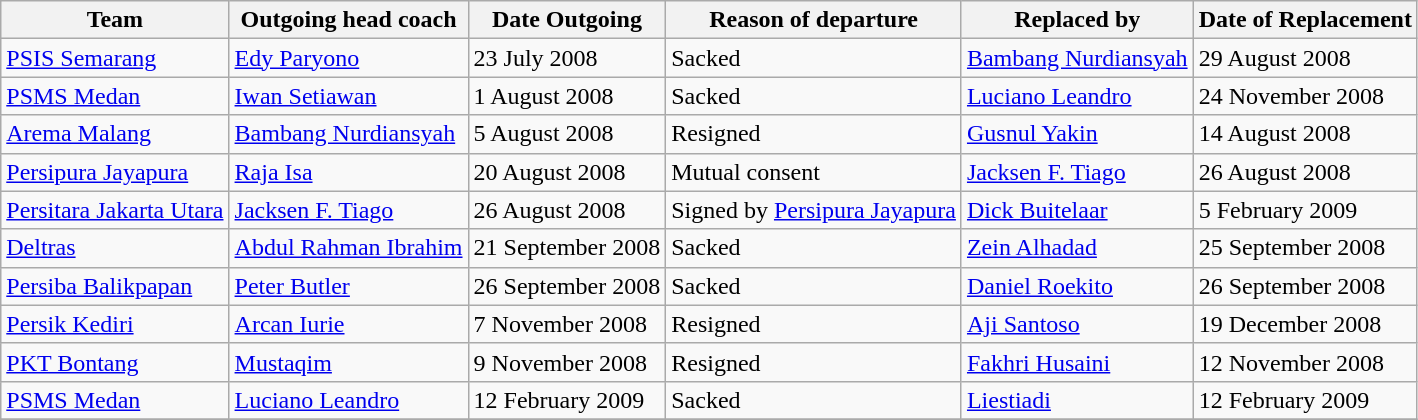<table class="wikitable">
<tr>
<th>Team</th>
<th>Outgoing head coach</th>
<th>Date Outgoing</th>
<th>Reason of departure</th>
<th>Replaced by</th>
<th>Date of Replacement</th>
</tr>
<tr>
<td><a href='#'>PSIS Semarang</a></td>
<td> <a href='#'>Edy Paryono</a></td>
<td>23 July 2008</td>
<td>Sacked</td>
<td> <a href='#'>Bambang Nurdiansyah</a></td>
<td>29 August 2008</td>
</tr>
<tr>
<td><a href='#'>PSMS Medan</a></td>
<td> <a href='#'>Iwan Setiawan</a></td>
<td>1 August 2008</td>
<td>Sacked</td>
<td> <a href='#'>Luciano Leandro</a></td>
<td>24 November 2008</td>
</tr>
<tr>
<td><a href='#'>Arema Malang</a></td>
<td> <a href='#'>Bambang Nurdiansyah</a></td>
<td>5 August 2008</td>
<td>Resigned</td>
<td> <a href='#'>Gusnul Yakin</a></td>
<td>14 August 2008</td>
</tr>
<tr>
<td><a href='#'>Persipura Jayapura</a></td>
<td> <a href='#'>Raja Isa</a></td>
<td>20 August 2008</td>
<td>Mutual consent</td>
<td> <a href='#'>Jacksen F. Tiago</a></td>
<td>26 August 2008</td>
</tr>
<tr>
<td><a href='#'>Persitara Jakarta Utara</a></td>
<td> <a href='#'>Jacksen F. Tiago</a></td>
<td>26 August 2008</td>
<td>Signed by <a href='#'>Persipura Jayapura</a></td>
<td> <a href='#'>Dick Buitelaar</a></td>
<td>5 February 2009</td>
</tr>
<tr>
<td><a href='#'>Deltras</a></td>
<td> <a href='#'>Abdul Rahman Ibrahim</a></td>
<td>21 September 2008</td>
<td>Sacked</td>
<td> <a href='#'>Zein Alhadad</a></td>
<td>25 September 2008</td>
</tr>
<tr>
<td><a href='#'>Persiba Balikpapan</a></td>
<td> <a href='#'>Peter Butler</a></td>
<td>26 September 2008</td>
<td>Sacked</td>
<td> <a href='#'>Daniel Roekito</a></td>
<td>26 September 2008</td>
</tr>
<tr>
<td><a href='#'>Persik Kediri</a></td>
<td> <a href='#'>Arcan Iurie</a></td>
<td>7 November 2008</td>
<td>Resigned</td>
<td> <a href='#'>Aji Santoso</a></td>
<td>19 December 2008</td>
</tr>
<tr>
<td><a href='#'>PKT Bontang</a></td>
<td> <a href='#'>Mustaqim</a></td>
<td>9 November 2008</td>
<td>Resigned</td>
<td> <a href='#'>Fakhri Husaini</a></td>
<td>12 November 2008</td>
</tr>
<tr>
<td><a href='#'>PSMS Medan</a></td>
<td> <a href='#'>Luciano Leandro</a></td>
<td>12 February 2009</td>
<td>Sacked</td>
<td> <a href='#'>Liestiadi</a></td>
<td>12 February 2009</td>
</tr>
<tr>
</tr>
</table>
